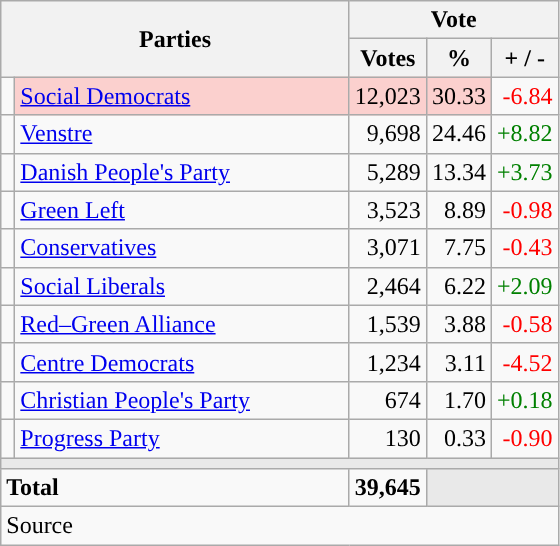<table class="wikitable" style="text-align:right;">
<tr>
<th style="text-align:centre;" rowspan="2" colspan="2" width="225">Parties</th>
<th colspan="3">Vote</th>
</tr>
<tr>
<th width="15">Votes</th>
<th width="15">%</th>
<th width="15">+ / -</th>
</tr>
<tr>
<td width="2" style="color:inherit;background:"></td>
<td bgcolor=#fbd0ce  align="left"><a href='#'>Social Democrats</a></td>
<td bgcolor=#fbd0ce>12,023</td>
<td bgcolor=#fbd0ce>30.33</td>
<td style=color:red;>-6.84</td>
</tr>
<tr>
<td width="2" style="color:inherit;background:"></td>
<td align="left"><a href='#'>Venstre</a></td>
<td>9,698</td>
<td>24.46</td>
<td style=color:green;>+8.82</td>
</tr>
<tr>
<td width="2" style="color:inherit;background:"></td>
<td align="left"><a href='#'>Danish People's Party</a></td>
<td>5,289</td>
<td>13.34</td>
<td style=color:green;>+3.73</td>
</tr>
<tr>
<td width="2" style="color:inherit;background:"></td>
<td align="left"><a href='#'>Green Left</a></td>
<td>3,523</td>
<td>8.89</td>
<td style=color:red;>-0.98</td>
</tr>
<tr>
<td width="2" style="color:inherit;background:"></td>
<td align="left"><a href='#'>Conservatives</a></td>
<td>3,071</td>
<td>7.75</td>
<td style=color:red;>-0.43</td>
</tr>
<tr>
<td width="2" style="color:inherit;background:"></td>
<td align="left"><a href='#'>Social Liberals</a></td>
<td>2,464</td>
<td>6.22</td>
<td style=color:green;>+2.09</td>
</tr>
<tr>
<td width="2" style="color:inherit;background:"></td>
<td align="left"><a href='#'>Red–Green Alliance</a></td>
<td>1,539</td>
<td>3.88</td>
<td style=color:red;>-0.58</td>
</tr>
<tr>
<td width="2" style="color:inherit;background:"></td>
<td align="left"><a href='#'>Centre Democrats</a></td>
<td>1,234</td>
<td>3.11</td>
<td style=color:red;>-4.52</td>
</tr>
<tr>
<td width="2" style="color:inherit;background:"></td>
<td align="left"><a href='#'>Christian People's Party</a></td>
<td>674</td>
<td>1.70</td>
<td style=color:green;>+0.18</td>
</tr>
<tr>
<td width="2" style="color:inherit;background:"></td>
<td align="left"><a href='#'>Progress Party</a></td>
<td>130</td>
<td>0.33</td>
<td style=color:red;>-0.90</td>
</tr>
<tr>
<td colspan="7" bgcolor="#E9E9E9"></td>
</tr>
<tr>
<td align="left" colspan="2"><strong>Total</strong></td>
<td><strong>39,645</strong></td>
<td bgcolor="#E9E9E9" colspan="2"></td>
</tr>
<tr>
<td align="left" colspan="6">Source</td>
</tr>
</table>
